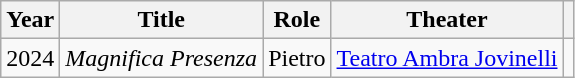<table class="wikitable plainrowheaders sortable">
<tr>
<th>Year</th>
<th>Title</th>
<th>Role</th>
<th>Theater</th>
<th class="unsortable"></th>
</tr>
<tr>
<td>2024</td>
<td><em>Magnifica Presenza</em></td>
<td>Pietro</td>
<td><a href='#'>Teatro Ambra Jovinelli</a></td>
<td></td>
</tr>
</table>
